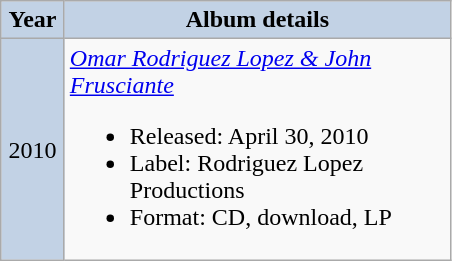<table class ="wikitable">
<tr>
<th width="35" style="background: #c2d2e5">Year</th>
<th width="250" style="background: #c2d2e5">Album details</th>
</tr>
<tr>
<td style="background: #c2d2e5; text-align: center">2010</td>
<td><em><a href='#'>Omar Rodriguez Lopez & John Frusciante</a></em><br><ul><li>Released: April 30, 2010</li><li>Label: Rodriguez Lopez Productions</li><li>Format: CD, download, LP</li></ul></td>
</tr>
</table>
